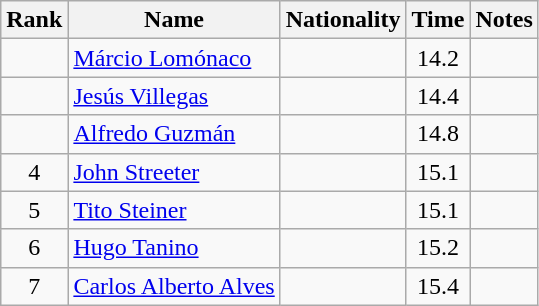<table class="wikitable sortable" style="text-align:center">
<tr>
<th>Rank</th>
<th>Name</th>
<th>Nationality</th>
<th>Time</th>
<th>Notes</th>
</tr>
<tr>
<td></td>
<td align=left><a href='#'>Márcio Lomónaco</a></td>
<td align=left></td>
<td>14.2</td>
<td></td>
</tr>
<tr>
<td></td>
<td align=left><a href='#'>Jesús Villegas</a></td>
<td align=left></td>
<td>14.4</td>
<td></td>
</tr>
<tr>
<td></td>
<td align=left><a href='#'>Alfredo Guzmán</a></td>
<td align=left></td>
<td>14.8</td>
<td></td>
</tr>
<tr>
<td>4</td>
<td align=left><a href='#'>John Streeter</a></td>
<td align=left></td>
<td>15.1</td>
<td></td>
</tr>
<tr>
<td>5</td>
<td align=left><a href='#'>Tito Steiner</a></td>
<td align=left></td>
<td>15.1</td>
<td></td>
</tr>
<tr>
<td>6</td>
<td align=left><a href='#'>Hugo Tanino</a></td>
<td align=left></td>
<td>15.2</td>
<td></td>
</tr>
<tr>
<td>7</td>
<td align=left><a href='#'>Carlos Alberto Alves</a></td>
<td align=left></td>
<td>15.4</td>
<td></td>
</tr>
</table>
